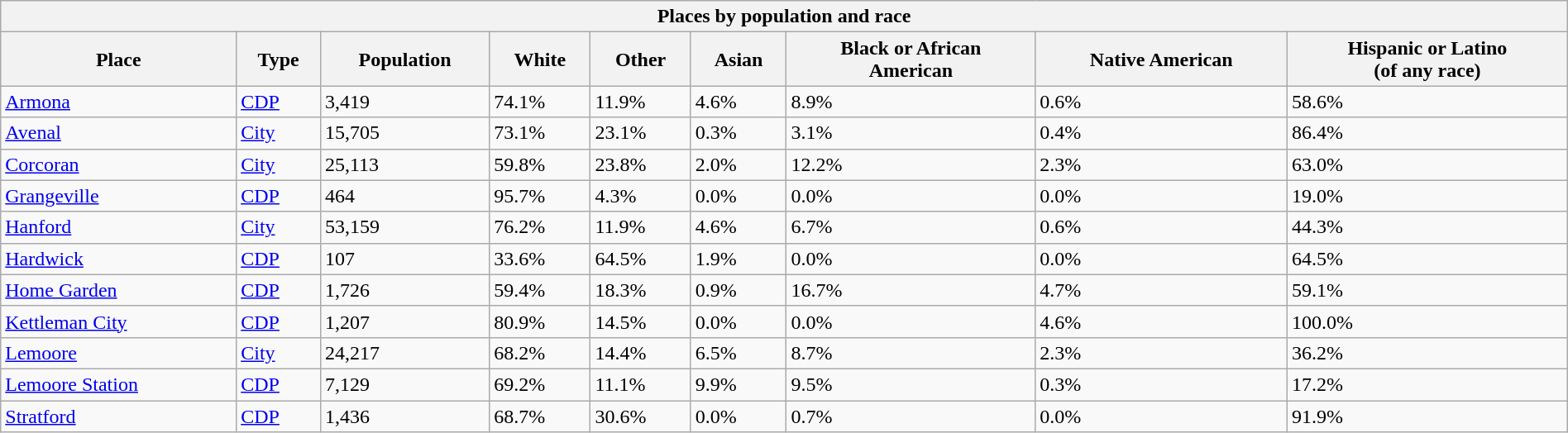<table class="wikitable collapsible collapsed sortable" style="width: 100%;">
<tr>
<th colspan="9">Places by population and race</th>
</tr>
<tr>
<th>Place</th>
<th>Type</th>
<th data-sort-type="number">Population</th>
<th data-sort-type="number">White</th>
<th data-sort-type="number">Other<br></th>
<th data-sort-type="number">Asian</th>
<th data-sort-type="number">Black or African<br>American</th>
<th data-sort-type="number">Native American<br></th>
<th data-sort-type="number">Hispanic or Latino<br>(of any race)</th>
</tr>
<tr>
<td><a href='#'>Armona</a></td>
<td><a href='#'>CDP</a></td>
<td>3,419</td>
<td>74.1%</td>
<td>11.9%</td>
<td>4.6%</td>
<td>8.9%</td>
<td>0.6%</td>
<td>58.6%</td>
</tr>
<tr>
<td><a href='#'>Avenal</a></td>
<td><a href='#'>City</a></td>
<td>15,705</td>
<td>73.1%</td>
<td>23.1%</td>
<td>0.3%</td>
<td>3.1%</td>
<td>0.4%</td>
<td>86.4%</td>
</tr>
<tr>
<td><a href='#'>Corcoran</a></td>
<td><a href='#'>City</a></td>
<td>25,113</td>
<td>59.8%</td>
<td>23.8%</td>
<td>2.0%</td>
<td>12.2%</td>
<td>2.3%</td>
<td>63.0%</td>
</tr>
<tr>
<td><a href='#'>Grangeville</a></td>
<td><a href='#'>CDP</a></td>
<td>464</td>
<td>95.7%</td>
<td>4.3%</td>
<td>0.0%</td>
<td>0.0%</td>
<td>0.0%</td>
<td>19.0%</td>
</tr>
<tr>
<td><a href='#'>Hanford</a></td>
<td><a href='#'>City</a></td>
<td>53,159</td>
<td>76.2%</td>
<td>11.9%</td>
<td>4.6%</td>
<td>6.7%</td>
<td>0.6%</td>
<td>44.3%</td>
</tr>
<tr>
<td><a href='#'>Hardwick</a></td>
<td><a href='#'>CDP</a></td>
<td>107</td>
<td>33.6%</td>
<td>64.5%</td>
<td>1.9%</td>
<td>0.0%</td>
<td>0.0%</td>
<td>64.5%</td>
</tr>
<tr>
<td><a href='#'>Home Garden</a></td>
<td><a href='#'>CDP</a></td>
<td>1,726</td>
<td>59.4%</td>
<td>18.3%</td>
<td>0.9%</td>
<td>16.7%</td>
<td>4.7%</td>
<td>59.1%</td>
</tr>
<tr>
<td><a href='#'>Kettleman City</a></td>
<td><a href='#'>CDP</a></td>
<td>1,207</td>
<td>80.9%</td>
<td>14.5%</td>
<td>0.0%</td>
<td>0.0%</td>
<td>4.6%</td>
<td>100.0%</td>
</tr>
<tr>
<td><a href='#'>Lemoore</a></td>
<td><a href='#'>City</a></td>
<td>24,217</td>
<td>68.2%</td>
<td>14.4%</td>
<td>6.5%</td>
<td>8.7%</td>
<td>2.3%</td>
<td>36.2%</td>
</tr>
<tr>
<td><a href='#'>Lemoore Station</a></td>
<td><a href='#'>CDP</a></td>
<td>7,129</td>
<td>69.2%</td>
<td>11.1%</td>
<td>9.9%</td>
<td>9.5%</td>
<td>0.3%</td>
<td>17.2%</td>
</tr>
<tr>
<td><a href='#'>Stratford</a></td>
<td><a href='#'>CDP</a></td>
<td>1,436</td>
<td>68.7%</td>
<td>30.6%</td>
<td>0.0%</td>
<td>0.7%</td>
<td>0.0%</td>
<td>91.9%</td>
</tr>
</table>
